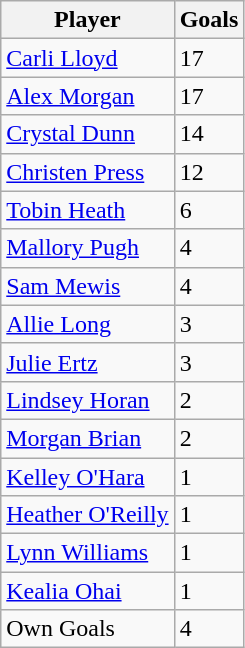<table class="wikitable sortable" style="text-align: left;">
<tr>
<th>Player</th>
<th>Goals</th>
</tr>
<tr>
<td><a href='#'>Carli Lloyd</a></td>
<td>17</td>
</tr>
<tr>
<td><a href='#'>Alex Morgan</a></td>
<td>17</td>
</tr>
<tr>
<td><a href='#'>Crystal Dunn</a></td>
<td>14</td>
</tr>
<tr>
<td><a href='#'>Christen Press</a></td>
<td>12</td>
</tr>
<tr>
<td><a href='#'>Tobin Heath</a></td>
<td>6</td>
</tr>
<tr>
<td><a href='#'>Mallory Pugh</a></td>
<td>4</td>
</tr>
<tr>
<td><a href='#'>Sam Mewis</a></td>
<td>4</td>
</tr>
<tr>
<td><a href='#'>Allie Long</a></td>
<td>3</td>
</tr>
<tr>
<td><a href='#'>Julie Ertz</a></td>
<td>3</td>
</tr>
<tr>
<td><a href='#'>Lindsey Horan</a></td>
<td>2</td>
</tr>
<tr>
<td><a href='#'>Morgan Brian</a></td>
<td>2</td>
</tr>
<tr>
<td><a href='#'>Kelley O'Hara</a></td>
<td>1</td>
</tr>
<tr>
<td><a href='#'>Heather O'Reilly</a></td>
<td>1</td>
</tr>
<tr>
<td><a href='#'>Lynn Williams</a></td>
<td>1</td>
</tr>
<tr>
<td><a href='#'>Kealia Ohai</a></td>
<td>1</td>
</tr>
<tr>
<td>Own Goals</td>
<td>4</td>
</tr>
</table>
